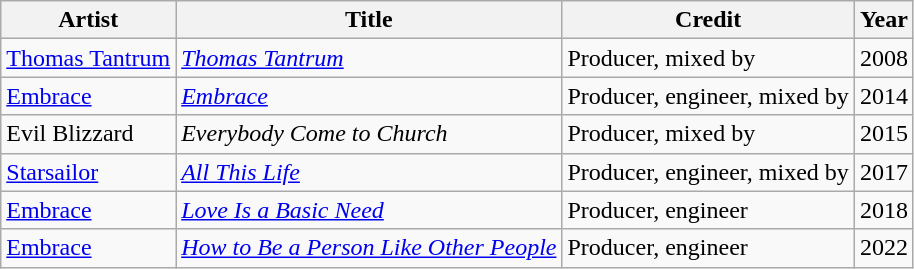<table class="wikitable">
<tr>
<th>Artist</th>
<th>Title</th>
<th>Credit</th>
<th>Year</th>
</tr>
<tr>
<td><a href='#'>Thomas Tantrum</a></td>
<td><em><a href='#'>Thomas Tantrum</a></em></td>
<td>Producer, mixed by</td>
<td>2008</td>
</tr>
<tr>
<td><a href='#'>Embrace</a></td>
<td><em><a href='#'>Embrace</a></em></td>
<td>Producer, engineer, mixed by</td>
<td>2014</td>
</tr>
<tr>
<td>Evil Blizzard</td>
<td><em>Everybody Come to Church</em></td>
<td>Producer, mixed by</td>
<td>2015</td>
</tr>
<tr>
<td><a href='#'>Starsailor</a></td>
<td><em><a href='#'>All This Life</a></em></td>
<td>Producer, engineer, mixed by</td>
<td>2017</td>
</tr>
<tr>
<td><a href='#'>Embrace</a></td>
<td><em><a href='#'>Love Is a Basic Need</a></em></td>
<td>Producer, engineer</td>
<td>2018</td>
</tr>
<tr>
<td><a href='#'>Embrace</a></td>
<td><em><a href='#'>How to Be a Person Like Other People</a></em></td>
<td>Producer, engineer</td>
<td>2022</td>
</tr>
</table>
